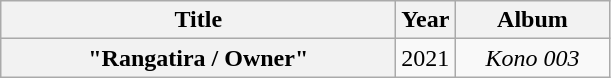<table class="wikitable plainrowheaders" style="text-align:center;">
<tr>
<th scope="col" rowspan="1" style="width:16em;">Title</th>
<th scope="col" rowspan="1" style="width:1em;">Year</th>
<th scope="col" rowspan="1" style="width:6em;">Album</th>
</tr>
<tr>
<th scope="row">"Rangatira / Owner"</th>
<td>2021</td>
<td><em>Kono 003</em></td>
</tr>
</table>
